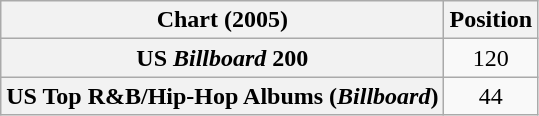<table class="wikitable sortable plainrowheaders">
<tr>
<th scope="col">Chart (2005)</th>
<th scope="col">Position</th>
</tr>
<tr>
<th scope="row">US <em>Billboard</em> 200</th>
<td style="text-align:center;">120</td>
</tr>
<tr>
<th scope="row">US Top R&B/Hip-Hop Albums (<em>Billboard</em>)</th>
<td style="text-align:center;">44</td>
</tr>
</table>
